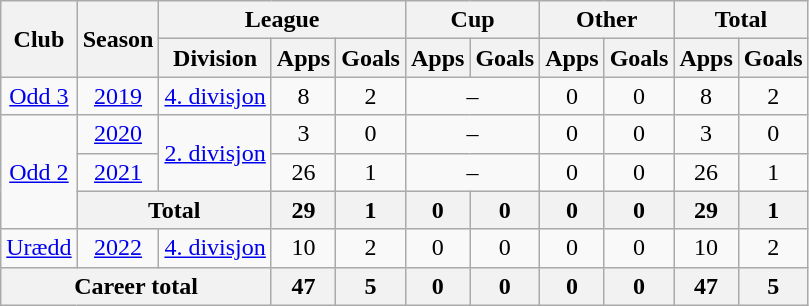<table class=wikitable style=text-align:center>
<tr>
<th rowspan=2>Club</th>
<th rowspan=2>Season</th>
<th colspan=3>League</th>
<th colspan=2>Cup</th>
<th colspan=2>Other</th>
<th colspan=2>Total</th>
</tr>
<tr>
<th>Division</th>
<th>Apps</th>
<th>Goals</th>
<th>Apps</th>
<th>Goals</th>
<th>Apps</th>
<th>Goals</th>
<th>Apps</th>
<th>Goals</th>
</tr>
<tr>
<td><a href='#'>Odd 3</a></td>
<td><a href='#'>2019</a></td>
<td><a href='#'>4. divisjon</a></td>
<td>8</td>
<td>2</td>
<td colspan=2>–</td>
<td>0</td>
<td>0</td>
<td>8</td>
<td>2</td>
</tr>
<tr>
<td rowspan=3><a href='#'>Odd 2</a></td>
<td><a href='#'>2020</a></td>
<td rowspan=2><a href='#'>2. divisjon</a></td>
<td>3</td>
<td>0</td>
<td colspan=2>–</td>
<td>0</td>
<td>0</td>
<td>3</td>
<td>0</td>
</tr>
<tr>
<td><a href='#'>2021</a></td>
<td>26</td>
<td>1</td>
<td colspan=2>–</td>
<td>0</td>
<td>0</td>
<td>26</td>
<td>1</td>
</tr>
<tr>
<th colspan=2><strong>Total</strong></th>
<th>29</th>
<th>1</th>
<th>0</th>
<th>0</th>
<th>0</th>
<th>0</th>
<th>29</th>
<th>1</th>
</tr>
<tr>
<td><a href='#'>Urædd</a></td>
<td><a href='#'>2022</a></td>
<td><a href='#'>4. divisjon</a></td>
<td>10</td>
<td>2</td>
<td>0</td>
<td>0</td>
<td>0</td>
<td>0</td>
<td>10</td>
<td>2</td>
</tr>
<tr>
<th colspan=3><strong>Career total</strong></th>
<th>47</th>
<th>5</th>
<th>0</th>
<th>0</th>
<th>0</th>
<th>0</th>
<th>47</th>
<th>5</th>
</tr>
</table>
